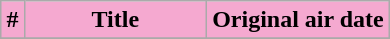<table class="wikitable plainrowheaders" style="background:#fff; margin:auto; width:auto;">
<tr>
<th style="background: #F5A9D0; width: 6%;">#</th>
<th style="background: #F5A9D0; width: 47%;">Title</th>
<th style="background: #F5A9D0; width: 47%;">Original air date</th>
</tr>
<tr>
</tr>
</table>
